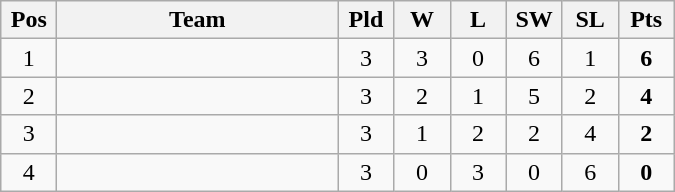<table class="wikitable" style="text-align: center;">
<tr>
<th width="30">Pos</th>
<th width="180">Team</th>
<th width="30">Pld</th>
<th width="30">W</th>
<th width="30">L</th>
<th width="30">SW</th>
<th width="30">SL</th>
<th width="30">Pts</th>
</tr>
<tr>
<td>1</td>
<td align="left"></td>
<td>3</td>
<td>3</td>
<td>0</td>
<td>6</td>
<td>1</td>
<td><strong>6</strong></td>
</tr>
<tr>
<td>2</td>
<td align="left"></td>
<td>3</td>
<td>2</td>
<td>1</td>
<td>5</td>
<td>2</td>
<td><strong>4</strong></td>
</tr>
<tr>
<td>3</td>
<td align="left"></td>
<td>3</td>
<td>1</td>
<td>2</td>
<td>2</td>
<td>4</td>
<td><strong>2</strong></td>
</tr>
<tr>
<td>4</td>
<td align="left"></td>
<td>3</td>
<td>0</td>
<td>3</td>
<td>0</td>
<td>6</td>
<td><strong>0</strong></td>
</tr>
</table>
